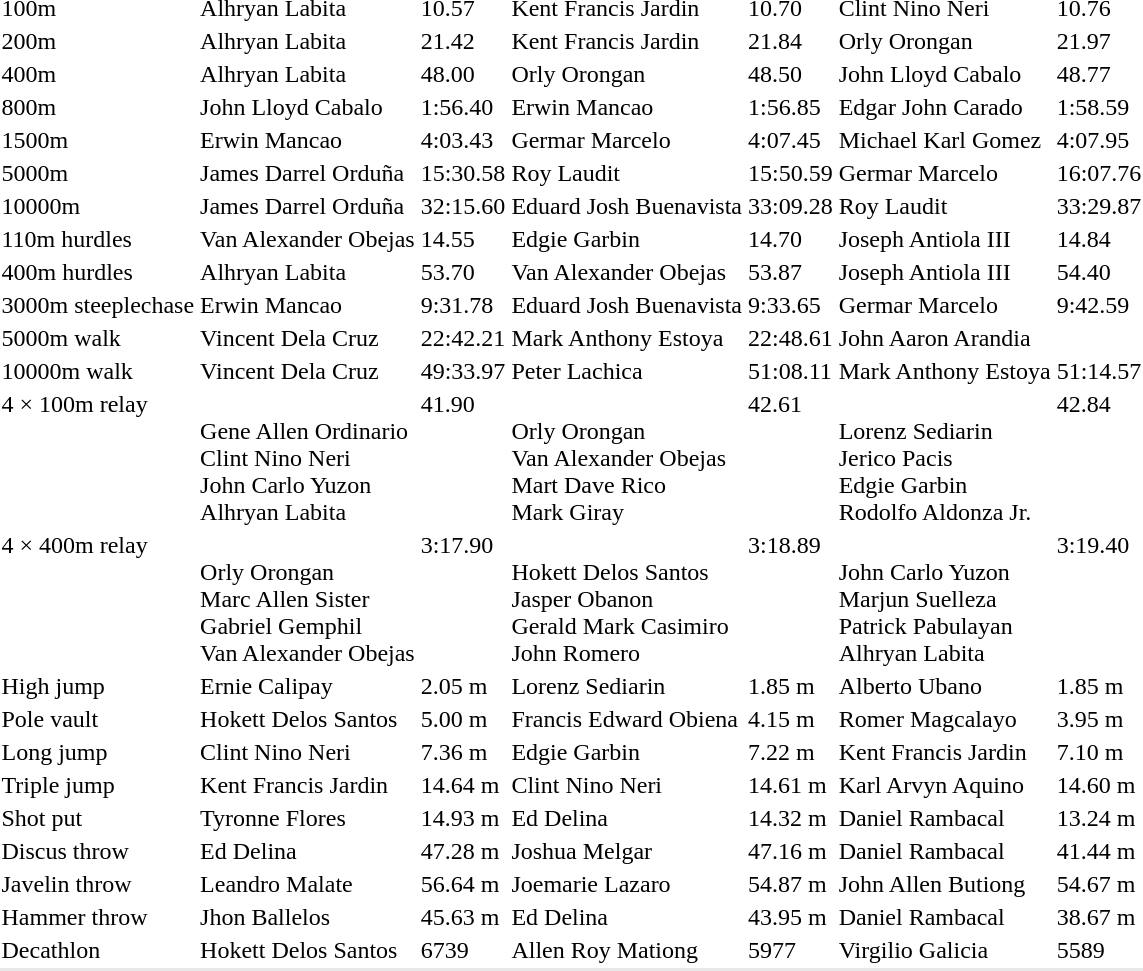<table>
<tr valign="top">
<td>100m</td>
<td>Alhryan Labita<br></td>
<td>10.57 </td>
<td>Kent Francis Jardin<br></td>
<td>10.70</td>
<td>Clint Nino Neri<br></td>
<td>10.76</td>
</tr>
<tr valign="top">
<td>200m</td>
<td>Alhryan Labita<br></td>
<td>21.42 </td>
<td>Kent Francis Jardin<br></td>
<td>21.84 </td>
<td>Orly Orongan<br></td>
<td>21.97 </td>
</tr>
<tr valign="top">
<td>400m</td>
<td>Alhryan Labita<br></td>
<td>48.00 </td>
<td>Orly Orongan<br></td>
<td>48.50 </td>
<td>John Lloyd Cabalo<br></td>
<td>48.77</td>
</tr>
<tr valign="top">
<td>800m</td>
<td>John Lloyd Cabalo<br></td>
<td>1:56.40</td>
<td>Erwin Mancao<br></td>
<td>1:56.85</td>
<td>Edgar John Carado<br></td>
<td>1:58.59</td>
</tr>
<tr valign="top">
<td>1500m</td>
<td>Erwin Mancao<br></td>
<td>4:03.43</td>
<td>Germar Marcelo<br></td>
<td>4:07.45</td>
<td>Michael Karl Gomez<br></td>
<td>4:07.95</td>
</tr>
<tr valign="top">
<td>5000m</td>
<td>James Darrel Orduña<br></td>
<td>15:30.58</td>
<td>Roy Laudit<br></td>
<td>15:50.59</td>
<td>Germar Marcelo<br></td>
<td>16:07.76</td>
</tr>
<tr valign="top">
<td>10000m</td>
<td>James Darrel Orduña<br></td>
<td>32:15.60</td>
<td>Eduard Josh Buenavista<br></td>
<td>33:09.28</td>
<td>Roy Laudit<br></td>
<td>33:29.87</td>
</tr>
<tr valign="top">
<td>110m hurdles</td>
<td>Van Alexander Obejas<br></td>
<td>14.55 </td>
<td>Edgie Garbin<br></td>
<td>14.70 </td>
<td>Joseph Antiola III<br></td>
<td>14.84</td>
</tr>
<tr valign="top">
<td>400m hurdles</td>
<td>Alhryan Labita<br></td>
<td>53.70 </td>
<td>Van Alexander Obejas<br></td>
<td>53.87 </td>
<td>Joseph Antiola III<br></td>
<td>54.40</td>
</tr>
<tr valign="top">
<td>3000m steeplechase</td>
<td>Erwin Mancao<br></td>
<td>9:31.78</td>
<td>Eduard Josh Buenavista<br></td>
<td>9:33.65</td>
<td>Germar Marcelo<br></td>
<td>9:42.59</td>
</tr>
<tr valign="top">
<td>5000m walk</td>
<td>Vincent Dela Cruz<br></td>
<td>22:42.21 </td>
<td>Mark Anthony Estoya<br></td>
<td>22:48.61</td>
<td>John Aaron Arandia<br></td>
<td></td>
</tr>
<tr valign="top">
<td>10000m walk</td>
<td>Vincent Dela Cruz<br></td>
<td>49:33.97 </td>
<td>Peter Lachica<br></td>
<td>51:08.11</td>
<td>Mark Anthony Estoya<br></td>
<td>51:14.57</td>
</tr>
<tr valign="top">
<td>4 × 100m relay</td>
<td><br>Gene Allen Ordinario<br>Clint Nino Neri<br>John Carlo Yuzon<br>Alhryan Labita</td>
<td>41.90</td>
<td><br>Orly Orongan<br>Van Alexander Obejas<br>Mart Dave Rico<br>Mark Giray</td>
<td>42.61</td>
<td><br>Lorenz Sediarin<br>Jerico Pacis<br>Edgie Garbin<br>Rodolfo Aldonza Jr.</td>
<td>42.84</td>
</tr>
<tr valign="top">
<td>4 × 400m relay</td>
<td><br>Orly Orongan<br>Marc Allen Sister<br>Gabriel Gemphil<br>Van Alexander Obejas</td>
<td>3:17.90</td>
<td><br>Hokett Delos Santos<br>Jasper Obanon<br>Gerald Mark Casimiro<br>John Romero</td>
<td>3:18.89</td>
<td><br>John Carlo Yuzon<br>Marjun Suelleza<br>Patrick Pabulayan<br>Alhryan Labita</td>
<td>3:19.40</td>
</tr>
<tr valign="top">
<td>High jump</td>
<td>Ernie Calipay<br></td>
<td>2.05 m </td>
<td>Lorenz Sediarin<br></td>
<td>1.85 m</td>
<td>Alberto Ubano<br></td>
<td>1.85 m</td>
</tr>
<tr valign="top">
<td>Pole vault</td>
<td>Hokett Delos Santos<br></td>
<td>5.00 m</td>
<td>Francis Edward Obiena<br></td>
<td>4.15 m</td>
<td>Romer Magcalayo<br></td>
<td>3.95 m</td>
</tr>
<tr valign="top">
<td>Long jump</td>
<td>Clint Nino Neri<br></td>
<td>7.36 m</td>
<td>Edgie Garbin<br></td>
<td>7.22 m </td>
<td>Kent Francis Jardin<br></td>
<td>7.10 m </td>
</tr>
<tr valign="top">
<td>Triple jump</td>
<td>Kent Francis Jardin<br></td>
<td>14.64 m</td>
<td>Clint Nino Neri<br></td>
<td>14.61 m</td>
<td>Karl Arvyn Aquino<br></td>
<td>14.60 m</td>
</tr>
<tr valign="top">
<td>Shot put</td>
<td>Tyronne Flores<br></td>
<td>14.93 m </td>
<td>Ed Delina<br></td>
<td>14.32 m </td>
<td>Daniel Rambacal<br></td>
<td>13.24 m</td>
</tr>
<tr valign="top">
<td>Discus throw</td>
<td>Ed Delina<br></td>
<td>47.28 m </td>
<td>Joshua Melgar<br></td>
<td>47.16 m</td>
<td>Daniel Rambacal<br></td>
<td>41.44 m</td>
</tr>
<tr valign="top">
<td>Javelin throw</td>
<td>Leandro Malate<br></td>
<td>56.64 m</td>
<td>Joemarie Lazaro<br></td>
<td>54.87 m</td>
<td>John Allen Butiong<br></td>
<td>54.67 m</td>
</tr>
<tr valign="top">
<td>Hammer throw</td>
<td>Jhon Ballelos<br></td>
<td>45.63 m</td>
<td>Ed Delina<br></td>
<td>43.95 m</td>
<td>Daniel Rambacal<br></td>
<td>38.67 m</td>
</tr>
<tr valign="top">
<td>Decathlon</td>
<td>Hokett Delos Santos<br></td>
<td>6739 </td>
<td>Allen Roy Mationg<br></td>
<td>5977</td>
<td>Virgilio Galicia<br></td>
<td>5589</td>
</tr>
<tr style="background:#e8e8e8;">
<td colspan=7></td>
</tr>
</table>
